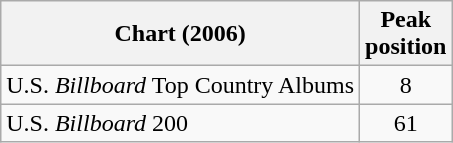<table class="wikitable">
<tr>
<th>Chart (2006)</th>
<th>Peak<br>position</th>
</tr>
<tr>
<td>U.S. <em>Billboard</em> Top Country Albums</td>
<td align="center">8</td>
</tr>
<tr>
<td>U.S. <em>Billboard</em> 200</td>
<td align="center">61</td>
</tr>
</table>
